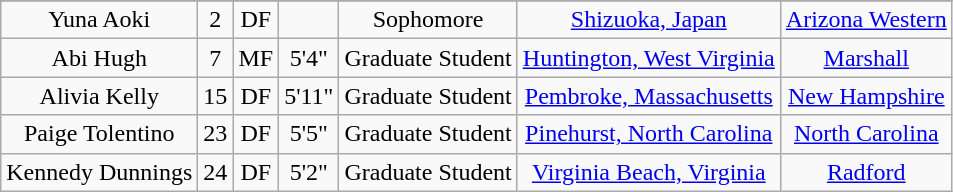<table class="wikitable sortable" style="text-align:center;" border="1">
<tr align=center>
</tr>
<tr>
<td>Yuna Aoki</td>
<td>2</td>
<td>DF</td>
<td></td>
<td>Sophomore</td>
<td><a href='#'>Shizuoka, Japan</a></td>
<td><a href='#'>Arizona Western</a></td>
</tr>
<tr>
<td>Abi Hugh</td>
<td>7</td>
<td>MF</td>
<td>5'4"</td>
<td>Graduate Student</td>
<td><a href='#'>Huntington, West Virginia</a></td>
<td><a href='#'>Marshall</a></td>
</tr>
<tr>
<td>Alivia Kelly</td>
<td>15</td>
<td>DF</td>
<td>5'11"</td>
<td>Graduate Student</td>
<td><a href='#'>Pembroke, Massachusetts</a></td>
<td><a href='#'>New Hampshire</a></td>
</tr>
<tr>
<td>Paige Tolentino</td>
<td>23</td>
<td>DF</td>
<td>5'5"</td>
<td>Graduate Student</td>
<td><a href='#'>Pinehurst, North Carolina</a></td>
<td><a href='#'>North Carolina</a></td>
</tr>
<tr>
<td>Kennedy Dunnings</td>
<td>24</td>
<td>DF</td>
<td>5'2"</td>
<td>Graduate Student</td>
<td><a href='#'>Virginia Beach, Virginia</a></td>
<td><a href='#'>Radford</a></td>
</tr>
</table>
